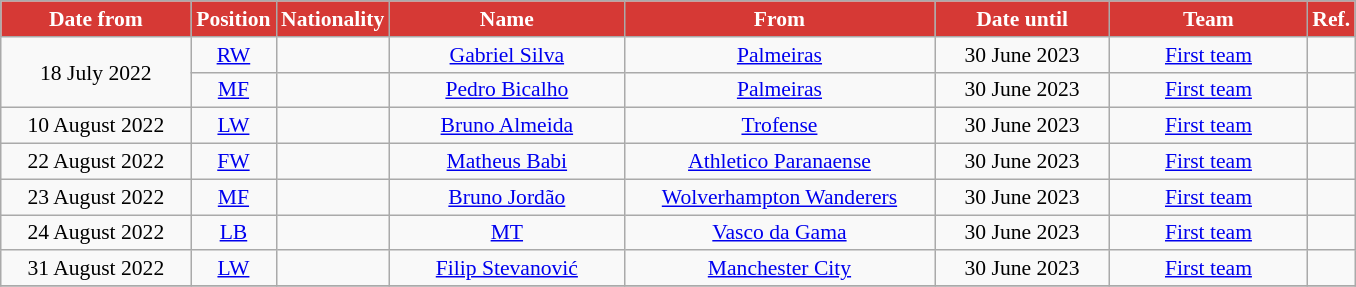<table class="wikitable"  style="text-align:center; font-size:90%; ">
<tr>
<th style="background:#D63935; color:#FFFFFF; width:120px;">Date from</th>
<th style="background:#D63935; color:#FFFFFF; width:50px;">Position</th>
<th style="background:#D63935; color:#FFFFFF; width:50px;">Nationality</th>
<th style="background:#D63935; color:#FFFFFF; width:150px;">Name</th>
<th style="background:#D63935; color:#FFFFFF; width:200px;">From</th>
<th style="background:#D63935; color:#FFFFFF; width:110px;">Date until</th>
<th style="background:#D63935; color:#FFFFFF; width:125px;">Team</th>
<th style="background:#D63935; color:#FFFFFF; width:25px;">Ref.</th>
</tr>
<tr>
<td rowspan="2">18 July 2022</td>
<td><a href='#'>RW</a></td>
<td></td>
<td><a href='#'>Gabriel Silva</a></td>
<td> <a href='#'>Palmeiras</a></td>
<td>30 June 2023</td>
<td><a href='#'>First team</a></td>
<td></td>
</tr>
<tr>
<td><a href='#'>MF</a></td>
<td></td>
<td><a href='#'>Pedro Bicalho</a></td>
<td> <a href='#'>Palmeiras</a></td>
<td>30 June 2023</td>
<td><a href='#'>First team</a></td>
<td></td>
</tr>
<tr>
<td>10 August 2022</td>
<td><a href='#'>LW</a></td>
<td></td>
<td><a href='#'>Bruno Almeida</a></td>
<td> <a href='#'>Trofense</a></td>
<td>30 June 2023</td>
<td><a href='#'>First team</a></td>
<td></td>
</tr>
<tr>
<td>22 August 2022</td>
<td><a href='#'>FW</a></td>
<td></td>
<td><a href='#'>Matheus Babi</a></td>
<td> <a href='#'>Athletico Paranaense</a></td>
<td>30 June 2023</td>
<td><a href='#'>First team</a></td>
<td></td>
</tr>
<tr>
<td>23 August 2022</td>
<td><a href='#'>MF</a></td>
<td></td>
<td><a href='#'>Bruno Jordão</a></td>
<td> <a href='#'>Wolverhampton Wanderers</a></td>
<td>30 June 2023</td>
<td><a href='#'>First team</a></td>
<td></td>
</tr>
<tr>
<td>24 August 2022</td>
<td><a href='#'>LB</a></td>
<td></td>
<td><a href='#'>MT</a></td>
<td> <a href='#'>Vasco da Gama</a></td>
<td>30 June 2023</td>
<td><a href='#'>First team</a></td>
<td></td>
</tr>
<tr>
<td>31 August 2022</td>
<td><a href='#'>LW</a></td>
<td></td>
<td><a href='#'>Filip Stevanović</a></td>
<td> <a href='#'>Manchester City</a></td>
<td>30 June 2023</td>
<td><a href='#'>First team</a></td>
<td></td>
</tr>
<tr>
</tr>
</table>
